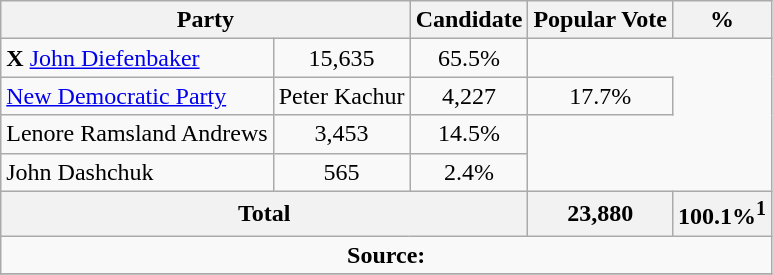<table class="wikitable">
<tr>
<th colspan="2">Party</th>
<th>Candidate</th>
<th>Popular Vote</th>
<th>%</th>
</tr>
<tr>
<td> <strong>X</strong> <a href='#'>John Diefenbaker</a></td>
<td align=center>15,635</td>
<td align=center>65.5%</td>
</tr>
<tr>
<td><a href='#'>New Democratic Party</a></td>
<td>Peter Kachur</td>
<td align=center>4,227</td>
<td align=center>17.7%</td>
</tr>
<tr>
<td>Lenore Ramsland Andrews</td>
<td align=center>3,453</td>
<td align=center>14.5%</td>
</tr>
<tr>
<td>John Dashchuk</td>
<td align=center>565</td>
<td align=center>2.4%</td>
</tr>
<tr>
<th colspan=3 align=center>Total</th>
<th align=center>23,880</th>
<th align=center>100.1%<sup>1</sup></th>
</tr>
<tr>
<td align="center" colspan=5><strong>Source:</strong> </td>
</tr>
<tr>
</tr>
</table>
